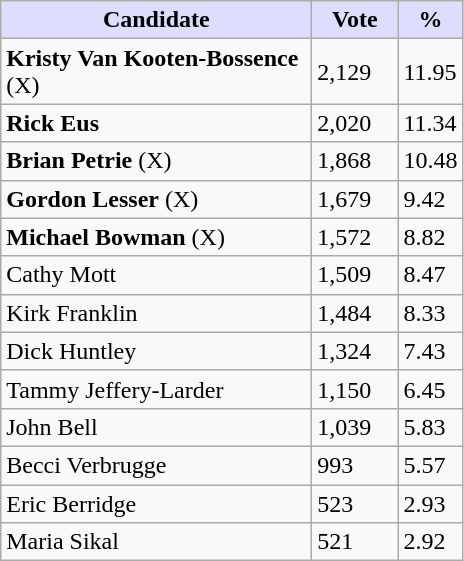<table class="wikitable">
<tr>
<th style="background:#ddf; width:200px;">Candidate</th>
<th style="background:#ddf; width:50px;">Vote</th>
<th style="background:#ddf; width:30px;">%</th>
</tr>
<tr>
<td><strong>Kristy Van Kooten-Bossence</strong> (X)</td>
<td>2,129</td>
<td>11.95</td>
</tr>
<tr>
<td><strong>Rick Eus</strong></td>
<td>2,020</td>
<td>11.34</td>
</tr>
<tr>
<td><strong>Brian Petrie</strong> (X)</td>
<td>1,868</td>
<td>10.48</td>
</tr>
<tr>
<td><strong>Gordon Lesser</strong> (X)</td>
<td>1,679</td>
<td>9.42</td>
</tr>
<tr>
<td><strong>Michael Bowman</strong> (X)</td>
<td>1,572</td>
<td>8.82</td>
</tr>
<tr>
<td>Cathy Mott</td>
<td>1,509</td>
<td>8.47</td>
</tr>
<tr>
<td>Kirk Franklin</td>
<td>1,484</td>
<td>8.33</td>
</tr>
<tr>
<td>Dick Huntley</td>
<td>1,324</td>
<td>7.43</td>
</tr>
<tr>
<td>Tammy Jeffery-Larder</td>
<td>1,150</td>
<td>6.45</td>
</tr>
<tr>
<td>John Bell</td>
<td>1,039</td>
<td>5.83</td>
</tr>
<tr>
<td>Becci Verbrugge</td>
<td>993</td>
<td>5.57</td>
</tr>
<tr>
<td>Eric Berridge</td>
<td>523</td>
<td>2.93</td>
</tr>
<tr>
<td>Maria Sikal</td>
<td>521</td>
<td>2.92</td>
</tr>
</table>
